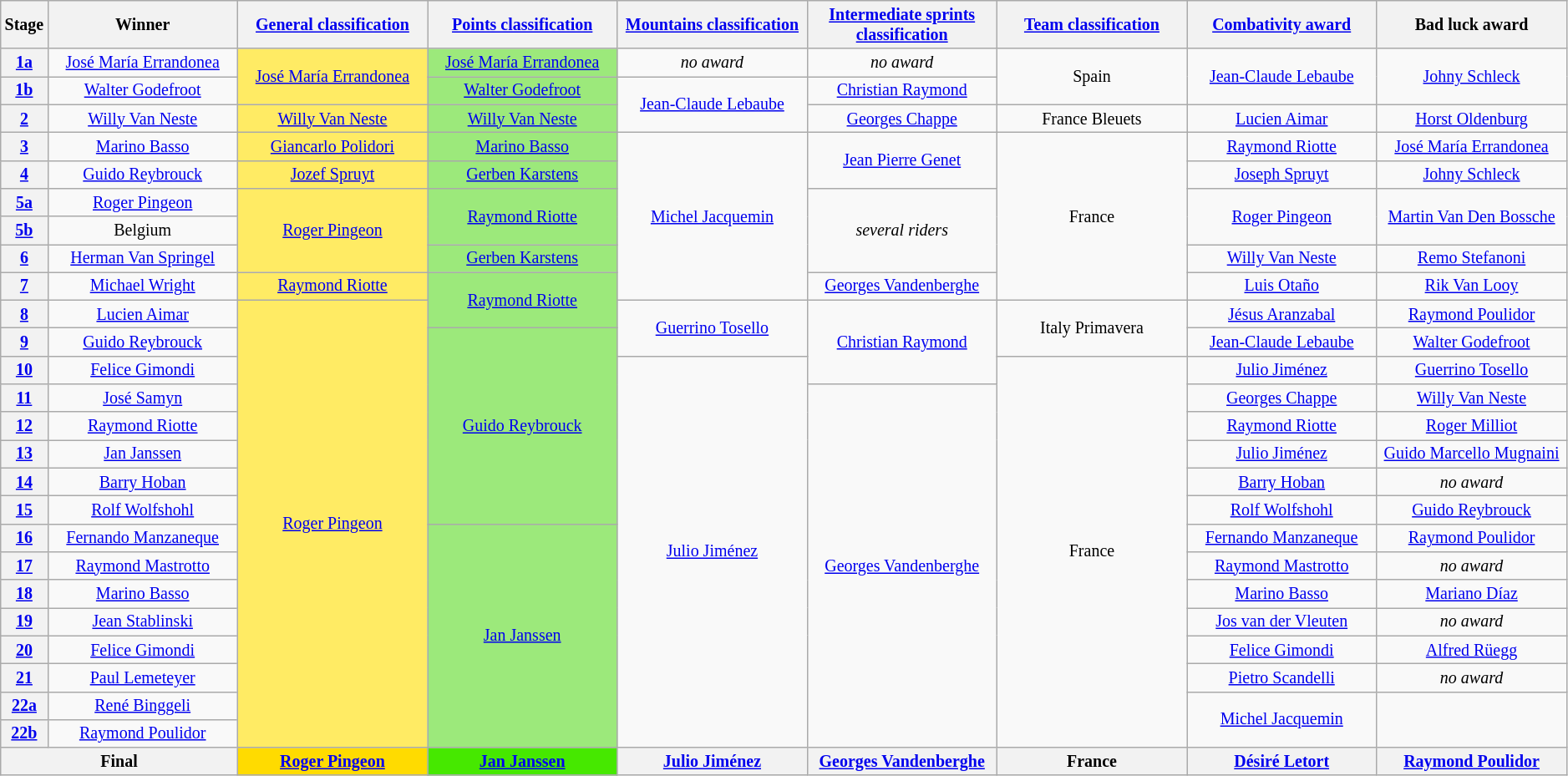<table class="wikitable" style="text-align:center; font-size:smaller; clear:both;">
<tr>
<th scope="col" style="width:1%;">Stage</th>
<th scope="col" style="width:12%;">Winner</th>
<th scope="col" style="width:12%;"><a href='#'>General classification</a><br></th>
<th scope="col" style="width:12%;"><a href='#'>Points classification</a><br></th>
<th scope="col" style="width:12%;"><a href='#'>Mountains classification</a></th>
<th scope="col" style="width:12%;"><a href='#'>Intermediate sprints classification</a></th>
<th scope="col" style="width:12%;"><a href='#'>Team classification</a></th>
<th scope="col" style="width:12%;"><a href='#'>Combativity award</a></th>
<th scope="col" style="width:12%;">Bad luck award</th>
</tr>
<tr>
<th scope="row"><a href='#'>1a</a></th>
<td><a href='#'>José María Errandonea</a></td>
<td style="background:#FFEB64;" rowspan="2"><a href='#'>José María Errandonea</a></td>
<td style="background:#9CE97B;"><a href='#'>José María Errandonea</a></td>
<td><em>no award</em></td>
<td><em>no award</em></td>
<td rowspan="2">Spain</td>
<td rowspan="2"><a href='#'>Jean-Claude Lebaube</a></td>
<td rowspan="2"><a href='#'>Johny Schleck</a></td>
</tr>
<tr>
<th scope="row"><a href='#'>1b</a></th>
<td><a href='#'>Walter Godefroot</a></td>
<td style="background:#9CE97B;"><a href='#'>Walter Godefroot</a></td>
<td rowspan="2"><a href='#'>Jean-Claude Lebaube</a></td>
<td><a href='#'>Christian Raymond</a></td>
</tr>
<tr>
<th scope="row"><a href='#'>2</a></th>
<td><a href='#'>Willy Van Neste</a></td>
<td style="background:#FFEB64;"><a href='#'>Willy Van Neste</a></td>
<td style="background:#9CE97B;"><a href='#'>Willy Van Neste</a></td>
<td><a href='#'>Georges Chappe</a></td>
<td>France Bleuets</td>
<td><a href='#'>Lucien Aimar</a></td>
<td><a href='#'>Horst Oldenburg</a></td>
</tr>
<tr>
<th scope="row"><a href='#'>3</a></th>
<td><a href='#'>Marino Basso</a></td>
<td style="background:#FFEB64;"><a href='#'>Giancarlo Polidori</a></td>
<td style="background:#9CE97B;"><a href='#'>Marino Basso</a></td>
<td rowspan="6"><a href='#'>Michel Jacquemin</a></td>
<td rowspan="2"><a href='#'>Jean Pierre Genet</a></td>
<td rowspan="6">France</td>
<td><a href='#'>Raymond Riotte</a></td>
<td><a href='#'>José María Errandonea</a></td>
</tr>
<tr>
<th scope="row"><a href='#'>4</a></th>
<td><a href='#'>Guido Reybrouck</a></td>
<td style="background:#FFEB64;"><a href='#'>Jozef Spruyt</a></td>
<td style="background:#9CE97B;"><a href='#'>Gerben Karstens</a></td>
<td><a href='#'>Joseph Spruyt</a></td>
<td><a href='#'>Johny Schleck</a></td>
</tr>
<tr>
<th scope="row"><a href='#'>5a</a></th>
<td><a href='#'>Roger Pingeon</a></td>
<td style="background:#FFEB64;" rowspan="3"><a href='#'>Roger Pingeon</a></td>
<td style="background:#9CE97B;" rowspan="2"><a href='#'>Raymond Riotte</a></td>
<td rowspan="3"><em>several riders</em></td>
<td rowspan="2"><a href='#'>Roger Pingeon</a></td>
<td rowspan="2"><a href='#'>Martin Van Den Bossche</a></td>
</tr>
<tr>
<th scope="row"><a href='#'>5b</a></th>
<td>Belgium</td>
</tr>
<tr>
<th scope="row"><a href='#'>6</a></th>
<td><a href='#'>Herman Van Springel</a></td>
<td style="background:#9CE97B;"><a href='#'>Gerben Karstens</a></td>
<td><a href='#'>Willy Van Neste</a></td>
<td><a href='#'>Remo Stefanoni</a></td>
</tr>
<tr>
<th scope="row"><a href='#'>7</a></th>
<td><a href='#'>Michael Wright</a></td>
<td style="background:#FFEB64;"><a href='#'>Raymond Riotte</a></td>
<td style="background:#9CE97B;" rowspan="2"><a href='#'>Raymond Riotte</a></td>
<td><a href='#'>Georges Vandenberghe</a></td>
<td><a href='#'>Luis Otaño</a></td>
<td><a href='#'>Rik Van Looy</a></td>
</tr>
<tr>
<th scope="row"><a href='#'>8</a></th>
<td><a href='#'>Lucien Aimar</a></td>
<td style="background:#FFEB64;" rowspan="16"><a href='#'>Roger Pingeon</a></td>
<td rowspan="2"><a href='#'>Guerrino Tosello</a></td>
<td rowspan="3"><a href='#'>Christian Raymond</a></td>
<td rowspan="2">Italy Primavera</td>
<td><a href='#'>Jésus Aranzabal</a></td>
<td><a href='#'>Raymond Poulidor</a></td>
</tr>
<tr>
<th scope="row"><a href='#'>9</a></th>
<td><a href='#'>Guido Reybrouck</a></td>
<td style="background:#9CE97B;" rowspan="7"><a href='#'>Guido Reybrouck</a></td>
<td><a href='#'>Jean-Claude Lebaube</a></td>
<td><a href='#'>Walter Godefroot</a></td>
</tr>
<tr>
<th scope="row"><a href='#'>10</a></th>
<td><a href='#'>Felice Gimondi</a></td>
<td rowspan="14"><a href='#'>Julio Jiménez</a></td>
<td rowspan="14">France</td>
<td><a href='#'>Julio Jiménez</a></td>
<td><a href='#'>Guerrino Tosello</a></td>
</tr>
<tr>
<th scope="row"><a href='#'>11</a></th>
<td><a href='#'>José Samyn</a></td>
<td rowspan="13"><a href='#'>Georges Vandenberghe</a></td>
<td><a href='#'>Georges Chappe</a></td>
<td><a href='#'>Willy Van Neste</a></td>
</tr>
<tr>
<th scope="row"><a href='#'>12</a></th>
<td><a href='#'>Raymond Riotte</a></td>
<td><a href='#'>Raymond Riotte</a></td>
<td><a href='#'>Roger Milliot</a></td>
</tr>
<tr>
<th scope="row"><a href='#'>13</a></th>
<td><a href='#'>Jan Janssen</a></td>
<td><a href='#'>Julio Jiménez</a></td>
<td><a href='#'>Guido Marcello Mugnaini</a></td>
</tr>
<tr>
<th scope="row"><a href='#'>14</a></th>
<td><a href='#'>Barry Hoban</a></td>
<td><a href='#'>Barry Hoban</a></td>
<td><em>no award</em></td>
</tr>
<tr>
<th scope="row"><a href='#'>15</a></th>
<td><a href='#'>Rolf Wolfshohl</a></td>
<td><a href='#'>Rolf Wolfshohl</a></td>
<td><a href='#'>Guido Reybrouck</a></td>
</tr>
<tr>
<th scope="row"><a href='#'>16</a></th>
<td><a href='#'>Fernando Manzaneque</a></td>
<td style="background:#9CE97B;" rowspan="8"><a href='#'>Jan Janssen</a></td>
<td><a href='#'>Fernando Manzaneque</a></td>
<td><a href='#'>Raymond Poulidor</a></td>
</tr>
<tr>
<th scope="row"><a href='#'>17</a></th>
<td><a href='#'>Raymond Mastrotto</a></td>
<td><a href='#'>Raymond Mastrotto</a></td>
<td><em>no award</em></td>
</tr>
<tr>
<th scope="row"><a href='#'>18</a></th>
<td><a href='#'>Marino Basso</a></td>
<td><a href='#'>Marino Basso</a></td>
<td><a href='#'>Mariano Díaz</a></td>
</tr>
<tr>
<th scope="row"><a href='#'>19</a></th>
<td><a href='#'>Jean Stablinski</a></td>
<td><a href='#'>Jos van der Vleuten</a></td>
<td><em>no award</em></td>
</tr>
<tr>
<th scope="row"><a href='#'>20</a></th>
<td><a href='#'>Felice Gimondi</a></td>
<td><a href='#'>Felice Gimondi</a></td>
<td><a href='#'>Alfred Rüegg</a></td>
</tr>
<tr>
<th scope="row"><a href='#'>21</a></th>
<td><a href='#'>Paul Lemeteyer</a></td>
<td><a href='#'>Pietro Scandelli</a></td>
<td><em>no award</em></td>
</tr>
<tr>
<th scope="row"><a href='#'>22a</a></th>
<td><a href='#'>René Binggeli</a></td>
<td rowspan="2"><a href='#'>Michel Jacquemin</a></td>
<td rowspan="2"></td>
</tr>
<tr>
<th scope="row"><a href='#'>22b</a></th>
<td><a href='#'>Raymond Poulidor</a></td>
</tr>
<tr>
<th colspan="2">Final</th>
<th style="background:#FFDB00;"><a href='#'>Roger Pingeon</a></th>
<th style="background:#46E800;"><a href='#'>Jan Janssen</a></th>
<th><a href='#'>Julio Jiménez</a></th>
<th><a href='#'>Georges Vandenberghe</a></th>
<th>France</th>
<th><a href='#'>Désiré Letort</a></th>
<th><a href='#'>Raymond Poulidor</a></th>
</tr>
</table>
